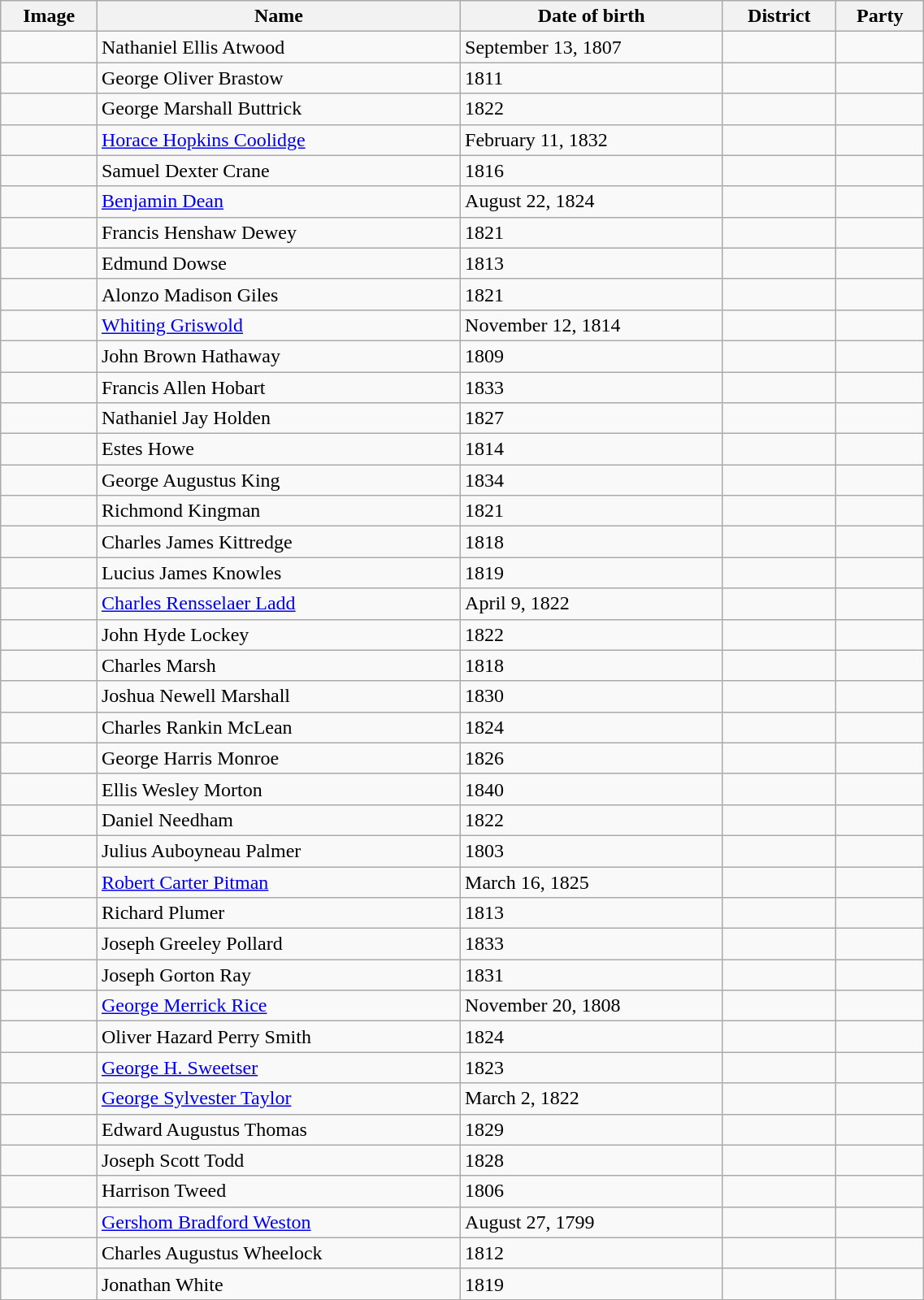<table class='wikitable sortable' style="width:60%">
<tr>
<th>Image</th>
<th>Name </th>
<th data-sort-type=date>Date of birth </th>
<th>District</th>
<th>Party</th>
</tr>
<tr>
<td></td>
<td>Nathaniel Ellis Atwood</td>
<td>September 13, 1807</td>
<td></td>
<td></td>
</tr>
<tr>
<td></td>
<td>George Oliver Brastow</td>
<td>1811</td>
<td></td>
<td></td>
</tr>
<tr>
<td></td>
<td>George Marshall Buttrick</td>
<td>1822</td>
<td></td>
<td></td>
</tr>
<tr>
<td></td>
<td><a href='#'>Horace Hopkins Coolidge</a></td>
<td>February 11, 1832</td>
<td></td>
<td></td>
</tr>
<tr>
<td></td>
<td>Samuel Dexter Crane</td>
<td>1816</td>
<td></td>
<td></td>
</tr>
<tr>
<td></td>
<td><a href='#'>Benjamin Dean</a></td>
<td>August 22, 1824</td>
<td></td>
<td></td>
</tr>
<tr>
<td></td>
<td>Francis Henshaw Dewey</td>
<td>1821</td>
<td></td>
<td></td>
</tr>
<tr>
<td></td>
<td>Edmund Dowse</td>
<td>1813</td>
<td></td>
<td></td>
</tr>
<tr>
<td></td>
<td>Alonzo Madison Giles</td>
<td>1821</td>
<td></td>
<td></td>
</tr>
<tr>
<td></td>
<td><a href='#'>Whiting Griswold</a></td>
<td>November 12, 1814</td>
<td></td>
<td></td>
</tr>
<tr>
<td></td>
<td>John Brown Hathaway</td>
<td>1809</td>
<td></td>
<td></td>
</tr>
<tr>
<td></td>
<td>Francis Allen Hobart</td>
<td>1833</td>
<td></td>
<td></td>
</tr>
<tr>
<td></td>
<td>Nathaniel Jay Holden</td>
<td>1827</td>
<td></td>
<td></td>
</tr>
<tr>
<td></td>
<td>Estes Howe</td>
<td>1814</td>
<td></td>
<td></td>
</tr>
<tr>
<td></td>
<td>George Augustus King</td>
<td>1834</td>
<td></td>
<td></td>
</tr>
<tr>
<td></td>
<td>Richmond Kingman</td>
<td>1821</td>
<td></td>
<td></td>
</tr>
<tr>
<td></td>
<td>Charles James Kittredge</td>
<td>1818</td>
<td></td>
<td></td>
</tr>
<tr>
<td></td>
<td>Lucius James Knowles</td>
<td>1819</td>
<td></td>
<td></td>
</tr>
<tr>
<td></td>
<td><a href='#'>Charles Rensselaer Ladd</a></td>
<td>April 9, 1822</td>
<td></td>
<td></td>
</tr>
<tr>
<td></td>
<td>John Hyde Lockey</td>
<td>1822</td>
<td></td>
<td></td>
</tr>
<tr>
<td></td>
<td>Charles Marsh</td>
<td>1818</td>
<td></td>
<td></td>
</tr>
<tr>
<td></td>
<td>Joshua Newell Marshall</td>
<td>1830</td>
<td></td>
<td></td>
</tr>
<tr>
<td></td>
<td>Charles Rankin McLean</td>
<td>1824</td>
<td></td>
<td></td>
</tr>
<tr>
<td></td>
<td>George Harris Monroe</td>
<td>1826</td>
<td></td>
<td></td>
</tr>
<tr>
<td></td>
<td>Ellis Wesley Morton</td>
<td>1840</td>
<td></td>
<td></td>
</tr>
<tr>
<td></td>
<td>Daniel Needham</td>
<td>1822</td>
<td></td>
<td></td>
</tr>
<tr>
<td></td>
<td>Julius Auboyneau Palmer</td>
<td>1803</td>
<td></td>
<td></td>
</tr>
<tr>
<td></td>
<td><a href='#'>Robert Carter Pitman</a></td>
<td>March 16, 1825</td>
<td></td>
<td></td>
</tr>
<tr>
<td></td>
<td>Richard Plumer</td>
<td>1813</td>
<td></td>
<td></td>
</tr>
<tr>
<td></td>
<td>Joseph Greeley Pollard</td>
<td>1833</td>
<td></td>
<td></td>
</tr>
<tr>
<td></td>
<td>Joseph Gorton Ray</td>
<td>1831</td>
<td></td>
<td></td>
</tr>
<tr>
<td></td>
<td><a href='#'>George Merrick Rice</a></td>
<td>November 20, 1808</td>
<td></td>
<td></td>
</tr>
<tr>
<td></td>
<td>Oliver Hazard Perry Smith</td>
<td>1824</td>
<td></td>
<td></td>
</tr>
<tr>
<td></td>
<td><a href='#'>George H. Sweetser</a></td>
<td>1823</td>
<td></td>
<td></td>
</tr>
<tr>
<td></td>
<td><a href='#'>George Sylvester Taylor</a></td>
<td>March 2, 1822</td>
<td></td>
<td></td>
</tr>
<tr>
<td></td>
<td>Edward Augustus Thomas</td>
<td>1829</td>
<td></td>
<td></td>
</tr>
<tr>
<td></td>
<td>Joseph Scott Todd</td>
<td>1828</td>
<td></td>
<td></td>
</tr>
<tr>
<td></td>
<td>Harrison Tweed</td>
<td>1806</td>
<td></td>
<td></td>
</tr>
<tr>
<td></td>
<td><a href='#'>Gershom Bradford Weston</a></td>
<td>August 27, 1799</td>
<td></td>
<td></td>
</tr>
<tr>
<td></td>
<td>Charles Augustus Wheelock</td>
<td>1812</td>
<td></td>
<td></td>
</tr>
<tr>
<td></td>
<td>Jonathan White</td>
<td>1819</td>
<td></td>
<td></td>
</tr>
</table>
